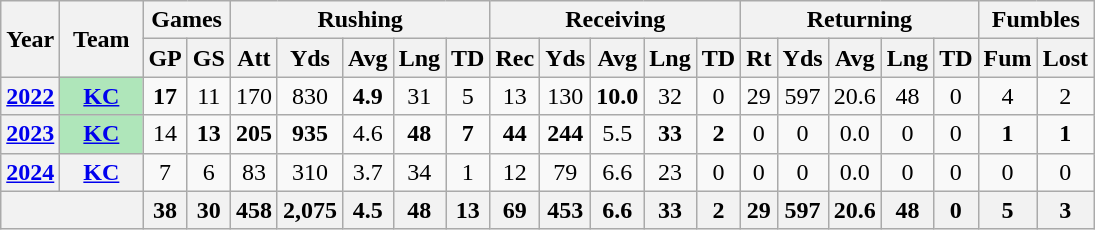<table class="wikitable" style="text-align:center;">
<tr>
<th rowspan="2">Year</th>
<th rowspan="2">Team</th>
<th colspan="2">Games</th>
<th colspan="5">Rushing</th>
<th colspan="5">Receiving</th>
<th colspan="5">Returning</th>
<th colspan="2">Fumbles</th>
</tr>
<tr>
<th>GP</th>
<th>GS</th>
<th>Att</th>
<th>Yds</th>
<th>Avg</th>
<th>Lng</th>
<th>TD</th>
<th>Rec</th>
<th>Yds</th>
<th>Avg</th>
<th>Lng</th>
<th>TD</th>
<th>Rt</th>
<th>Yds</th>
<th>Avg</th>
<th>Lng</th>
<th>TD</th>
<th>Fum</th>
<th>Lost</th>
</tr>
<tr>
<th><a href='#'>2022</a></th>
<th style="background:#afe6ba; width:3em;"><a href='#'>KC</a></th>
<td><strong>17</strong></td>
<td>11</td>
<td>170</td>
<td>830</td>
<td><strong>4.9</strong></td>
<td>31</td>
<td>5</td>
<td>13</td>
<td>130</td>
<td><strong>10.0</strong></td>
<td>32</td>
<td>0</td>
<td>29</td>
<td>597</td>
<td>20.6</td>
<td>48</td>
<td>0</td>
<td>4</td>
<td>2</td>
</tr>
<tr>
<th><a href='#'>2023</a></th>
<th style="background:#afe6ba; width:3em;"><a href='#'>KC</a></th>
<td>14</td>
<td><strong>13</strong></td>
<td><strong>205</strong></td>
<td><strong>935</strong></td>
<td>4.6</td>
<td><strong>48</strong></td>
<td><strong>7</strong></td>
<td><strong>44</strong></td>
<td><strong>244</strong></td>
<td>5.5</td>
<td><strong>33</strong></td>
<td><strong>2</strong></td>
<td>0</td>
<td>0</td>
<td>0.0</td>
<td>0</td>
<td>0</td>
<td><strong>1</strong></td>
<td><strong>1</strong></td>
</tr>
<tr>
<th><a href='#'>2024</a></th>
<th><a href='#'>KC</a></th>
<td>7</td>
<td>6</td>
<td>83</td>
<td>310</td>
<td>3.7</td>
<td>34</td>
<td>1</td>
<td>12</td>
<td>79</td>
<td>6.6</td>
<td>23</td>
<td>0</td>
<td>0</td>
<td>0</td>
<td>0.0</td>
<td>0</td>
<td>0</td>
<td>0</td>
<td>0</td>
</tr>
<tr>
<th colspan="2"></th>
<th>38</th>
<th>30</th>
<th>458</th>
<th>2,075</th>
<th>4.5</th>
<th>48</th>
<th>13</th>
<th>69</th>
<th>453</th>
<th>6.6</th>
<th>33</th>
<th>2</th>
<th>29</th>
<th>597</th>
<th>20.6</th>
<th>48</th>
<th>0</th>
<th>5</th>
<th>3</th>
</tr>
</table>
